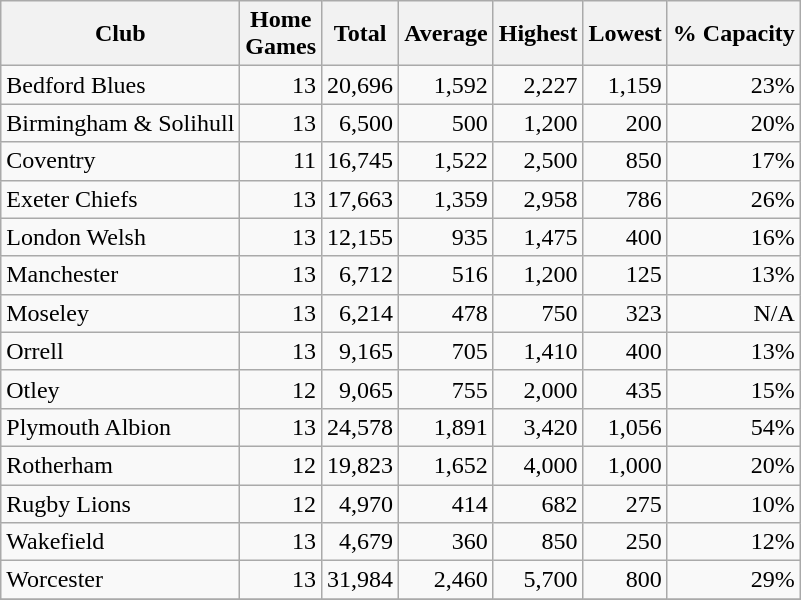<table class="wikitable sortable" style="text-align:right">
<tr>
<th>Club</th>
<th>Home<br>Games</th>
<th>Total</th>
<th>Average</th>
<th>Highest</th>
<th>Lowest</th>
<th>% Capacity</th>
</tr>
<tr>
<td style="text-align:left">Bedford Blues</td>
<td>13</td>
<td>20,696</td>
<td>1,592</td>
<td>2,227</td>
<td>1,159</td>
<td>23%</td>
</tr>
<tr>
<td style="text-align:left">Birmingham & Solihull</td>
<td>13</td>
<td>6,500</td>
<td>500</td>
<td>1,200</td>
<td>200</td>
<td>20%</td>
</tr>
<tr>
<td style="text-align:left">Coventry</td>
<td>11</td>
<td>16,745</td>
<td>1,522</td>
<td>2,500</td>
<td>850</td>
<td>17%</td>
</tr>
<tr>
<td style="text-align:left">Exeter Chiefs</td>
<td>13</td>
<td>17,663</td>
<td>1,359</td>
<td>2,958</td>
<td>786</td>
<td>26%</td>
</tr>
<tr>
<td style="text-align:left">London Welsh</td>
<td>13</td>
<td>12,155</td>
<td>935</td>
<td>1,475</td>
<td>400</td>
<td>16%</td>
</tr>
<tr>
<td style="text-align:left">Manchester</td>
<td>13</td>
<td>6,712</td>
<td>516</td>
<td>1,200</td>
<td>125</td>
<td>13%</td>
</tr>
<tr>
<td style="text-align:left">Moseley</td>
<td>13</td>
<td>6,214</td>
<td>478</td>
<td>750</td>
<td>323</td>
<td>N/A</td>
</tr>
<tr>
<td style="text-align:left">Orrell</td>
<td>13</td>
<td>9,165</td>
<td>705</td>
<td>1,410</td>
<td>400</td>
<td>13%</td>
</tr>
<tr>
<td style="text-align:left">Otley</td>
<td>12</td>
<td>9,065</td>
<td>755</td>
<td>2,000</td>
<td>435</td>
<td>15%</td>
</tr>
<tr>
<td style="text-align:left">Plymouth Albion</td>
<td>13</td>
<td>24,578</td>
<td>1,891</td>
<td>3,420</td>
<td>1,056</td>
<td>54%</td>
</tr>
<tr>
<td style="text-align:left">Rotherham</td>
<td>12</td>
<td>19,823</td>
<td>1,652</td>
<td>4,000</td>
<td>1,000</td>
<td>20%</td>
</tr>
<tr>
<td style="text-align:left">Rugby Lions</td>
<td>12</td>
<td>4,970</td>
<td>414</td>
<td>682</td>
<td>275</td>
<td>10%</td>
</tr>
<tr>
<td style="text-align:left">Wakefield</td>
<td>13</td>
<td>4,679</td>
<td>360</td>
<td>850</td>
<td>250</td>
<td>12%</td>
</tr>
<tr>
<td style="text-align:left">Worcester</td>
<td>13</td>
<td>31,984</td>
<td>2,460</td>
<td>5,700</td>
<td>800</td>
<td>29%</td>
</tr>
<tr>
</tr>
</table>
